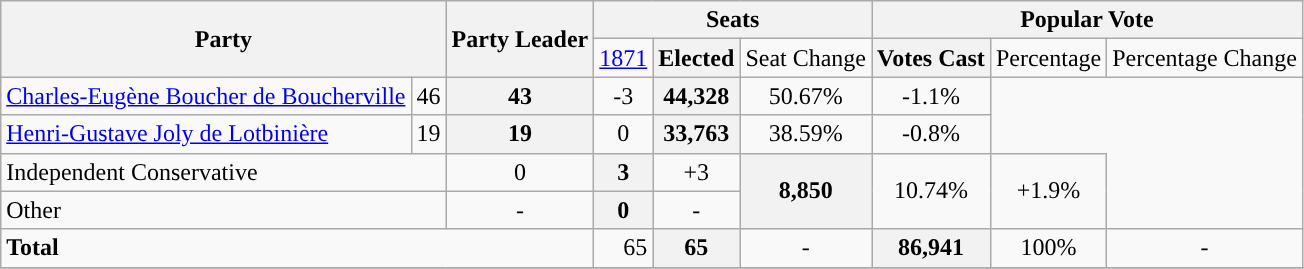<table class = "wikitable">
<tr>
<th rowspan="2" colspan="2">Party</th>
<th rowspan="2">Party Leader</th>
<th colspan="3">Seats</th>
<th colspan="3">Popular Vote</th>
</tr>
<tr>
<td align="center"><a href='#'>1871</a></td>
<th><strong>Elected</strong></th>
<td align="center">Seat Change</td>
<th>Votes Cast</th>
<td align="center">Percentage</td>
<td align="center">Percentage Change</td>
</tr>
<tr>
<td><a href='#'>Charles-Eugène Boucher de Boucherville</a>  </td>
<td align="center">46   </td>
<th>43   </th>
<td align="center">-3   </td>
<th>44,328   </th>
<td align="center">50.67%   </td>
<td align="center">-1.1%   </td>
</tr>
<tr>
<td><a href='#'>Henri-Gustave Joly de Lotbinière</a>       </td>
<td align="center">19   </td>
<th>19    </th>
<td align="center">0   </td>
<th>33,763   </th>
<td align="center">38.59%   </td>
<td align="center">-0.8%   </td>
</tr>
<tr>
<td colspan=2>Independent Conservative</td>
<td align="center">0   </td>
<th align="center">3    </th>
<td align="center">+3   </td>
<th rowspan=2>8,850      </th>
<td rowspan=2 align="center">10.74%    </td>
<td rowspan=2 align="center">+1.9%   </td>
</tr>
<tr>
<td colspan=2>Other</td>
<td align="center">-   </td>
<th>0    </th>
<td align="center">-   </td>
</tr>
<tr>
<td colspan="3"><strong>Total</strong></td>
<td align="right">65   </td>
<th>65  </th>
<td align="center">-  </td>
<th>86,941   </th>
<td align="center">100%   </td>
<td align="center">-  </td>
</tr>
<tr>
</tr>
</table>
